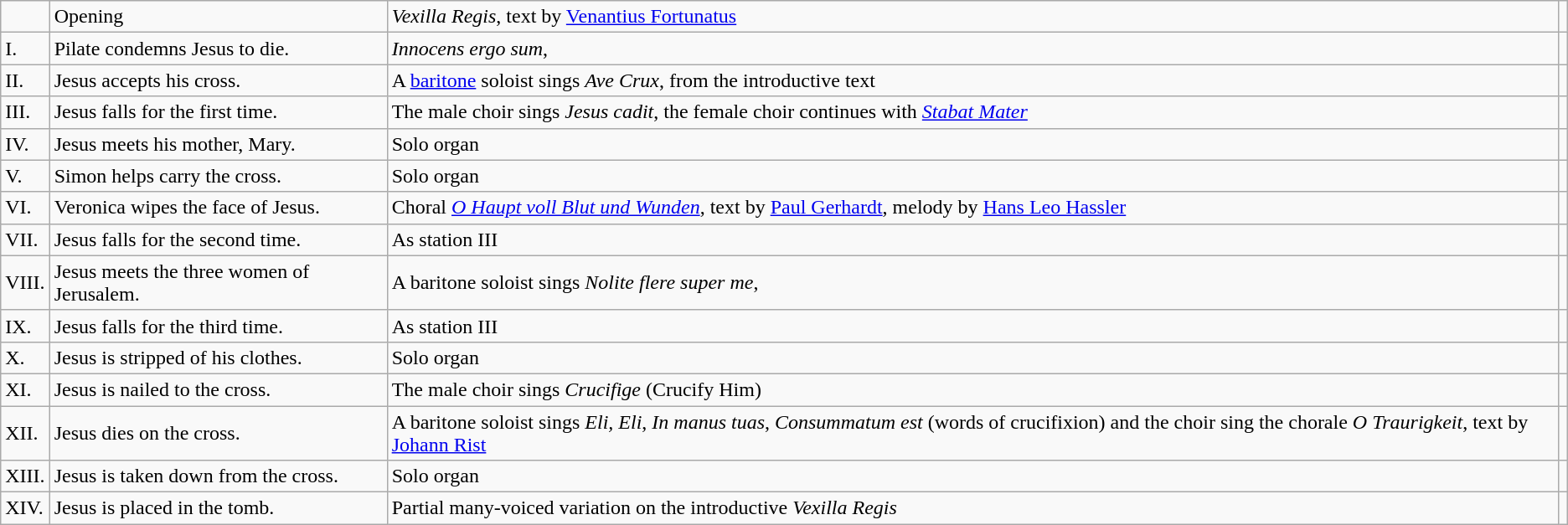<table class="wikitable">
<tr>
<td></td>
<td>Opening</td>
<td><em>Vexilla Regis</em>, text by <a href='#'>Venantius Fortunatus</a></td>
</tr>
<tr>
<td>I.</td>
<td>Pilate condemns Jesus to die.</td>
<td><em>Innocens ergo sum</em>, </td>
<td></td>
</tr>
<tr>
<td>II.</td>
<td>Jesus accepts his cross.</td>
<td>A <a href='#'>baritone</a> soloist sings <em>Ave Crux</em>, from the introductive text</td>
<td></td>
</tr>
<tr>
<td>III.</td>
<td>Jesus falls for the first time.</td>
<td>The male choir sings <em>Jesus cadit</em>, the female choir continues with <em><a href='#'>Stabat Mater</a></em></td>
<td></td>
</tr>
<tr>
<td>IV.</td>
<td>Jesus meets his mother, Mary.</td>
<td>Solo organ</td>
<td></td>
</tr>
<tr>
<td>V.</td>
<td>Simon helps carry the cross.</td>
<td>Solo organ</td>
<td></td>
</tr>
<tr>
<td>VI.</td>
<td>Veronica wipes the face of Jesus.</td>
<td>Choral <em><a href='#'>O Haupt voll Blut und Wunden</a></em>, text by <a href='#'>Paul Gerhardt</a>, melody by <a href='#'>Hans Leo Hassler</a></td>
<td></td>
</tr>
<tr>
<td>VII.</td>
<td>Jesus falls for the second time.</td>
<td>As station III</td>
<td></td>
</tr>
<tr>
<td>VIII.</td>
<td>Jesus meets the three women of Jerusalem.</td>
<td>A baritone soloist sings <em>Nolite flere super me</em>, </td>
<td></td>
</tr>
<tr>
<td>IX.</td>
<td>Jesus falls for the third time.</td>
<td>As station III</td>
<td></td>
</tr>
<tr>
<td>X.</td>
<td>Jesus is stripped of his clothes.</td>
<td>Solo organ</td>
<td></td>
</tr>
<tr>
<td>XI.</td>
<td>Jesus is nailed to the cross.</td>
<td>The male choir sings <em>Crucifige</em> (Crucify Him)</td>
<td></td>
</tr>
<tr>
<td>XII.</td>
<td>Jesus dies on the cross.</td>
<td>A baritone soloist sings <em>Eli, Eli</em>, <em>In manus tuas</em>, <em>Consummatum est</em> (words of crucifixion) and the choir sing the chorale <em>O Traurigkeit</em>, text by <a href='#'>Johann Rist</a></td>
<td></td>
</tr>
<tr>
<td>XIII.</td>
<td>Jesus is taken down from the cross.</td>
<td>Solo organ</td>
<td></td>
</tr>
<tr>
<td>XIV.</td>
<td>Jesus is placed in the tomb.</td>
<td>Partial many-voiced variation on the introductive <em>Vexilla Regis</em></td>
<td></td>
</tr>
</table>
